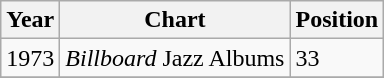<table class="wikitable">
<tr>
<th>Year</th>
<th>Chart</th>
<th>Position</th>
</tr>
<tr>
<td>1973</td>
<td><em>Billboard</em> Jazz Albums</td>
<td>33</td>
</tr>
<tr>
</tr>
</table>
